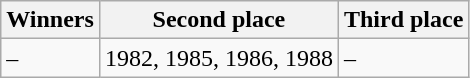<table class="wikitable" border="1">
<tr>
<th>Winners</th>
<th>Second place</th>
<th>Third place</th>
</tr>
<tr>
<td>–</td>
<td>1982, 1985, 1986, 1988</td>
<td>–</td>
</tr>
</table>
